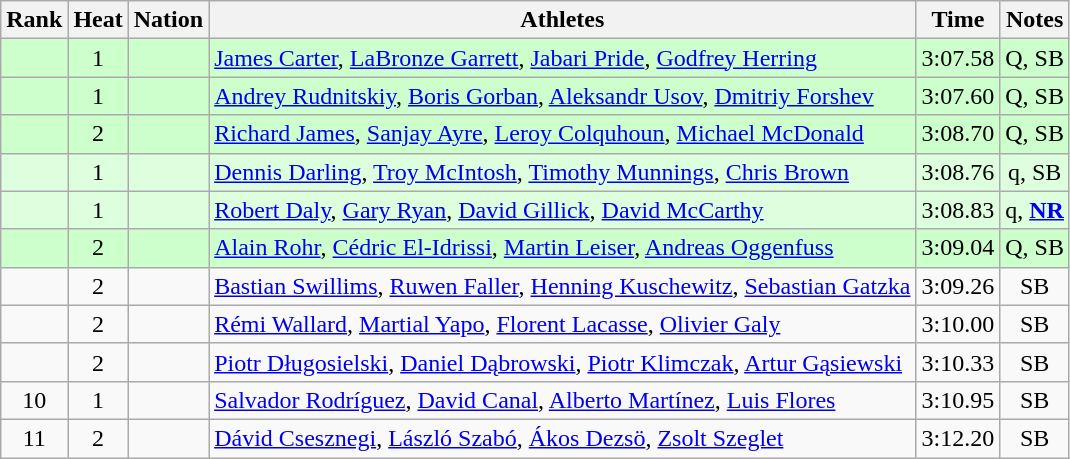<table class="wikitable sortable" style="text-align:center">
<tr>
<th>Rank</th>
<th>Heat</th>
<th>Nation</th>
<th>Athletes</th>
<th>Time</th>
<th>Notes</th>
</tr>
<tr bgcolor=ccffcc>
<td></td>
<td>1</td>
<td align=left></td>
<td align=left><a href='#'>James Carter</a>, <a href='#'>LaBronze Garrett</a>, <a href='#'>Jabari Pride</a>, <a href='#'>Godfrey Herring</a></td>
<td>3:07.58</td>
<td>Q, SB</td>
</tr>
<tr bgcolor=ccffcc>
<td></td>
<td>1</td>
<td align=left></td>
<td align=left><a href='#'>Andrey Rudnitskiy</a>, <a href='#'>Boris Gorban</a>, <a href='#'>Aleksandr Usov</a>, <a href='#'>Dmitriy Forshev</a></td>
<td>3:07.60</td>
<td>Q, SB</td>
</tr>
<tr bgcolor=ccffcc>
<td></td>
<td>2</td>
<td align=left></td>
<td align=left><a href='#'>Richard James</a>, <a href='#'>Sanjay Ayre</a>, <a href='#'>Leroy Colquhoun</a>, <a href='#'>Michael McDonald</a></td>
<td>3:08.70</td>
<td>Q, SB</td>
</tr>
<tr bgcolor=ddffdd>
<td></td>
<td>1</td>
<td align=left></td>
<td align=left><a href='#'>Dennis Darling</a>, <a href='#'>Troy McIntosh</a>, <a href='#'>Timothy Munnings</a>, <a href='#'>Chris Brown</a></td>
<td>3:08.76</td>
<td>q, SB</td>
</tr>
<tr bgcolor=ddffdd>
<td></td>
<td>1</td>
<td align=left></td>
<td align=left><a href='#'>Robert Daly</a>, <a href='#'>Gary Ryan</a>, <a href='#'>David Gillick</a>, <a href='#'>David McCarthy</a></td>
<td>3:08.83</td>
<td>q, <strong><a href='#'>NR</a></strong></td>
</tr>
<tr bgcolor=ccffcc>
<td></td>
<td>2</td>
<td align=left></td>
<td align=left><a href='#'>Alain Rohr</a>, <a href='#'>Cédric El-Idrissi</a>, <a href='#'>Martin Leiser</a>, <a href='#'>Andreas Oggenfuss</a></td>
<td>3:09.04</td>
<td>Q, SB</td>
</tr>
<tr>
<td></td>
<td>2</td>
<td align=left></td>
<td align=left><a href='#'>Bastian Swillims</a>, <a href='#'>Ruwen Faller</a>, <a href='#'>Henning Kuschewitz</a>, <a href='#'>Sebastian Gatzka</a></td>
<td>3:09.26</td>
<td>SB</td>
</tr>
<tr>
<td></td>
<td>2</td>
<td align=left></td>
<td align=left><a href='#'>Rémi Wallard</a>, <a href='#'>Martial Yapo</a>, <a href='#'>Florent Lacasse</a>, <a href='#'>Olivier Galy</a></td>
<td>3:10.00</td>
<td>SB</td>
</tr>
<tr>
<td></td>
<td>2</td>
<td align=left></td>
<td align=left><a href='#'>Piotr Długosielski</a>, <a href='#'>Daniel Dąbrowski</a>, <a href='#'>Piotr Klimczak</a>, <a href='#'>Artur Gąsiewski</a></td>
<td>3:10.33</td>
<td>SB</td>
</tr>
<tr>
<td>10</td>
<td>1</td>
<td align=left></td>
<td align=left><a href='#'>Salvador Rodríguez</a>, <a href='#'>David Canal</a>, <a href='#'>Alberto Martínez</a>, <a href='#'>Luis Flores</a></td>
<td>3:10.95</td>
<td>SB</td>
</tr>
<tr>
<td>11</td>
<td>2</td>
<td align=left></td>
<td align=left><a href='#'>Dávid Csesznegi</a>, <a href='#'>László Szabó</a>, <a href='#'>Ákos Dezsö</a>, <a href='#'>Zsolt Szeglet</a></td>
<td>3:12.20</td>
<td>SB</td>
</tr>
</table>
